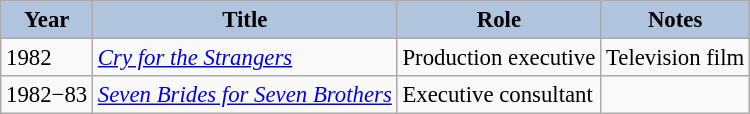<table class="wikitable" style="font-size:95%;">
<tr>
<th style="background:#B0C4DE;">Year</th>
<th style="background:#B0C4DE;">Title</th>
<th style="background:#B0C4DE;">Role</th>
<th style="background:#B0C4DE;">Notes</th>
</tr>
<tr>
<td>1982</td>
<td><em><a href='#'>Cry for the Strangers</a></em></td>
<td>Production executive</td>
<td>Television film</td>
</tr>
<tr>
<td>1982−83</td>
<td><em><a href='#'>Seven Brides for Seven Brothers</a></em></td>
<td>Executive consultant</td>
<td></td>
</tr>
</table>
